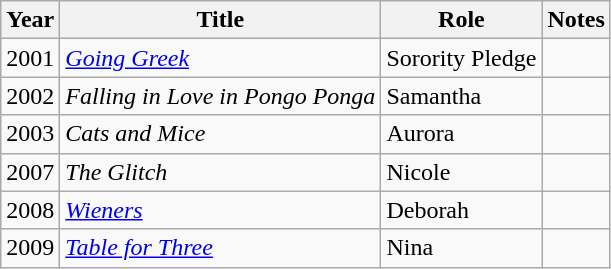<table class="wikitable">
<tr>
<th>Year</th>
<th>Title</th>
<th>Role</th>
<th>Notes</th>
</tr>
<tr>
<td>2001</td>
<td><em><a href='#'>Going Greek</a></em></td>
<td>Sorority Pledge</td>
<td></td>
</tr>
<tr>
<td>2002</td>
<td><em>Falling in Love in Pongo Ponga</em></td>
<td>Samantha</td>
<td></td>
</tr>
<tr>
<td>2003</td>
<td><em>Cats and Mice</em></td>
<td>Aurora</td>
<td></td>
</tr>
<tr>
<td>2007</td>
<td><em>The Glitch</em></td>
<td>Nicole</td>
<td></td>
</tr>
<tr>
<td>2008</td>
<td><em><a href='#'>Wieners</a></em></td>
<td>Deborah</td>
<td></td>
</tr>
<tr>
<td>2009</td>
<td><em><a href='#'>Table for Three</a></em></td>
<td>Nina</td>
<td></td>
</tr>
</table>
